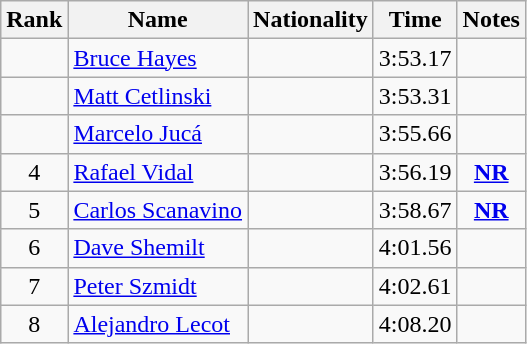<table class="wikitable sortable" style="text-align:center">
<tr>
<th>Rank</th>
<th>Name</th>
<th>Nationality</th>
<th>Time</th>
<th>Notes</th>
</tr>
<tr>
<td></td>
<td align=left><a href='#'>Bruce Hayes</a></td>
<td align=left></td>
<td>3:53.17</td>
<td></td>
</tr>
<tr>
<td></td>
<td align=left><a href='#'>Matt Cetlinski</a></td>
<td align=left></td>
<td>3:53.31</td>
<td></td>
</tr>
<tr>
<td></td>
<td align=left><a href='#'>Marcelo Jucá</a></td>
<td align=left></td>
<td>3:55.66</td>
<td></td>
</tr>
<tr>
<td>4</td>
<td align=left><a href='#'>Rafael Vidal</a></td>
<td align=left></td>
<td>3:56.19</td>
<td><strong><a href='#'>NR</a></strong></td>
</tr>
<tr>
<td>5</td>
<td align=left><a href='#'>Carlos Scanavino</a></td>
<td align=left></td>
<td>3:58.67</td>
<td><strong><a href='#'>NR</a></strong></td>
</tr>
<tr>
<td>6</td>
<td align=left><a href='#'>Dave Shemilt</a></td>
<td align=left></td>
<td>4:01.56</td>
<td></td>
</tr>
<tr>
<td>7</td>
<td align=left><a href='#'>Peter Szmidt</a></td>
<td align=left></td>
<td>4:02.61</td>
<td></td>
</tr>
<tr>
<td>8</td>
<td align=left><a href='#'>Alejandro Lecot</a></td>
<td align=left></td>
<td>4:08.20</td>
<td></td>
</tr>
</table>
